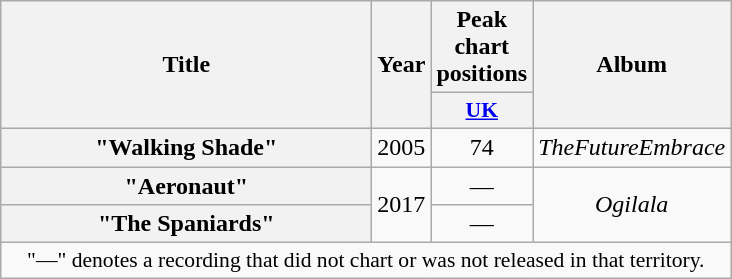<table class="wikitable plainrowheaders" style="text-align:center;">
<tr>
<th scope="col" rowspan="2" style="width:15em;">Title</th>
<th scope="col" rowspan="2">Year</th>
<th scope="col">Peak chart positions</th>
<th scope="col" rowspan="2">Album</th>
</tr>
<tr>
<th scope="col" style="width:3em;font-size:90%;"><a href='#'>UK</a><br></th>
</tr>
<tr>
<th scope="row">"Walking Shade"</th>
<td>2005</td>
<td>74</td>
<td><em>TheFutureEmbrace</em></td>
</tr>
<tr>
<th scope="row">"Aeronaut"</th>
<td rowspan="2">2017</td>
<td>—</td>
<td rowspan="2"><em>Ogilala</em></td>
</tr>
<tr>
<th scope="row">"The Spaniards"</th>
<td>—</td>
</tr>
<tr>
<td colspan="20" style="font-size:90%">"—" denotes a recording that did not chart or was not released in that territory.</td>
</tr>
</table>
